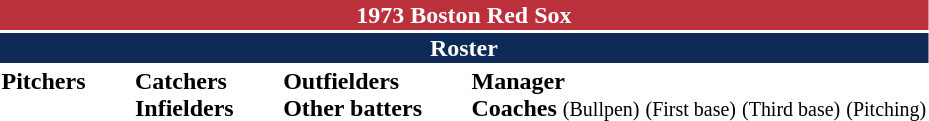<table class="toccolours" style="text-align: left;">
<tr>
<th colspan="10" style="background-color: #ba313c; color: white; text-align: center;">1973 Boston Red Sox</th>
</tr>
<tr>
<td colspan="10" style="background-color: #0d2b56; color: white; text-align: center;"><strong>Roster</strong></td>
</tr>
<tr>
<td valign="top"><strong>Pitchers</strong><br>













</td>
<td width="25px"></td>
<td valign="top"><strong>Catchers</strong><br>

<strong>Infielders</strong>








</td>
<td width="25px"></td>
<td valign="top"><strong>Outfielders</strong><br>




<strong>Other batters</strong>
</td>
<td width="25px"></td>
<td valign="top"><strong>Manager</strong><br>
<strong>Coaches</strong>
 <small>(Bullpen)</small>
 <small>(First base)</small>
 <small>(Third base)</small>
 <small>(Pitching)</small></td>
</tr>
<tr>
</tr>
</table>
